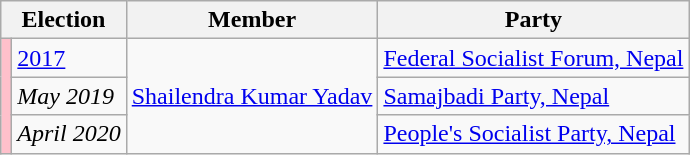<table class="wikitable">
<tr>
<th colspan="2">Election</th>
<th>Member</th>
<th>Party</th>
</tr>
<tr>
<td rowspan="3" style="background-color:#ffc0cb"></td>
<td><a href='#'>2017</a></td>
<td rowspan="3"><a href='#'>Shailendra Kumar Yadav</a></td>
<td><a href='#'>Federal Socialist Forum, Nepal</a></td>
</tr>
<tr>
<td><em>May 2019</em></td>
<td><a href='#'>Samajbadi Party, Nepal</a></td>
</tr>
<tr>
<td><em>April 2020</em></td>
<td><a href='#'>People's Socialist Party, Nepal</a></td>
</tr>
</table>
